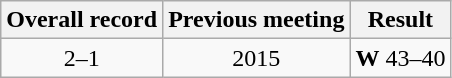<table class="wikitable">
<tr align="center">
<th>Overall record</th>
<th>Previous meeting</th>
<th>Result</th>
</tr>
<tr align="center">
<td>2–1</td>
<td>2015</td>
<td><strong>W</strong> 43–40</td>
</tr>
</table>
